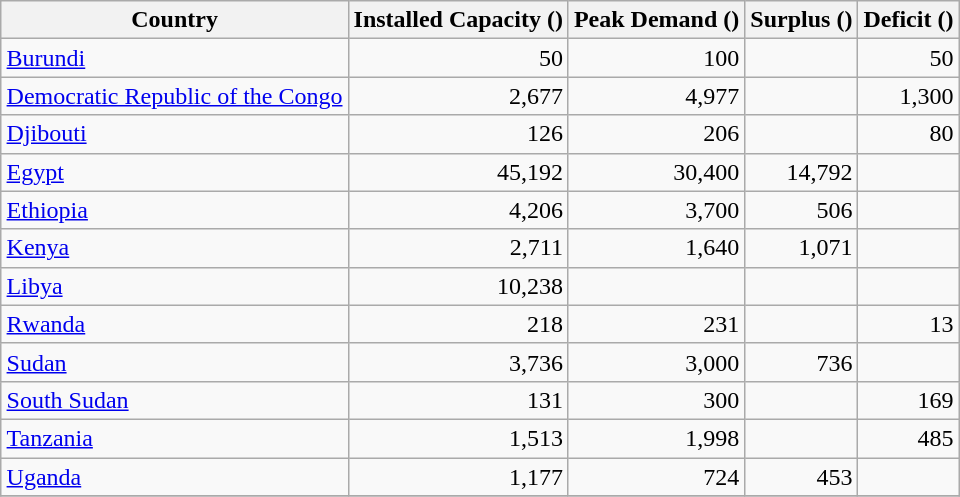<table class="wikitable sortable" style="margin: 0.5em auto">
<tr>
<th>Country</th>
<th>Installed Capacity ()</th>
<th>Peak Demand ()</th>
<th>Surplus ()</th>
<th>Deficit ()</th>
</tr>
<tr>
<td><a href='#'>Burundi</a></td>
<td align=right>50</td>
<td align=right>100</td>
<td></td>
<td align=right>50</td>
</tr>
<tr>
<td><a href='#'>Democratic Republic of the Congo</a></td>
<td align=right>2,677</td>
<td align=right>4,977</td>
<td></td>
<td align=right>1,300</td>
</tr>
<tr>
<td><a href='#'>Djibouti</a></td>
<td align=right>126</td>
<td align=right>206</td>
<td></td>
<td align=right>80</td>
</tr>
<tr>
<td><a href='#'>Egypt</a></td>
<td align=right>45,192</td>
<td align=right>30,400</td>
<td align=right>14,792</td>
<td></td>
</tr>
<tr>
<td><a href='#'>Ethiopia</a></td>
<td align=right>4,206</td>
<td align=right>3,700</td>
<td align=right>506</td>
<td></td>
</tr>
<tr>
<td><a href='#'>Kenya</a></td>
<td align=right>2,711</td>
<td align=right>1,640</td>
<td align=right>1,071</td>
<td></td>
</tr>
<tr>
<td><a href='#'>Libya</a></td>
<td align=right>10,238</td>
<td></td>
<td></td>
<td></td>
</tr>
<tr>
<td><a href='#'>Rwanda</a></td>
<td align=right>218</td>
<td align=right>231</td>
<td></td>
<td align=right>13</td>
</tr>
<tr>
<td><a href='#'>Sudan</a></td>
<td align=right>3,736</td>
<td align=right>3,000</td>
<td align=right>736</td>
<td></td>
</tr>
<tr>
<td><a href='#'>South Sudan</a></td>
<td align=right>131</td>
<td align=right>300</td>
<td></td>
<td align=right>169</td>
</tr>
<tr>
<td><a href='#'>Tanzania</a></td>
<td align=right>1,513</td>
<td align=right>1,998</td>
<td></td>
<td align=right>485</td>
</tr>
<tr>
<td><a href='#'>Uganda</a></td>
<td align=right>1,177</td>
<td align=right>724</td>
<td align=right>453</td>
<td></td>
</tr>
<tr>
</tr>
</table>
